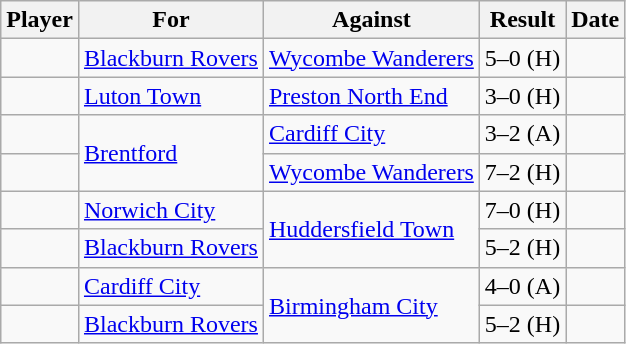<table class="wikitable">
<tr>
<th>Player</th>
<th>For</th>
<th>Against</th>
<th>Result</th>
<th>Date</th>
</tr>
<tr>
<td> </td>
<td><a href='#'>Blackburn Rovers</a></td>
<td><a href='#'>Wycombe Wanderers</a></td>
<td>5–0 (H)</td>
<td></td>
</tr>
<tr>
<td> </td>
<td><a href='#'>Luton Town</a></td>
<td><a href='#'>Preston North End</a></td>
<td>3–0 (H)</td>
<td></td>
</tr>
<tr>
<td> </td>
<td rowspan="2"><a href='#'>Brentford</a></td>
<td><a href='#'>Cardiff City</a></td>
<td>3–2 (A)</td>
<td></td>
</tr>
<tr>
<td> </td>
<td><a href='#'>Wycombe Wanderers</a></td>
<td>7–2 (H)</td>
<td></td>
</tr>
<tr>
<td> </td>
<td><a href='#'>Norwich City</a></td>
<td rowspan="2"><a href='#'>Huddersfield Town</a></td>
<td>7–0 (H)</td>
<td></td>
</tr>
<tr>
<td> </td>
<td><a href='#'>Blackburn Rovers</a></td>
<td>5–2 (H)</td>
<td></td>
</tr>
<tr>
<td> </td>
<td><a href='#'>Cardiff City</a></td>
<td rowspan="2"><a href='#'>Birmingham City</a></td>
<td>4–0 (A)</td>
<td></td>
</tr>
<tr>
<td> </td>
<td><a href='#'>Blackburn Rovers</a></td>
<td>5–2 (H)</td>
<td></td>
</tr>
</table>
